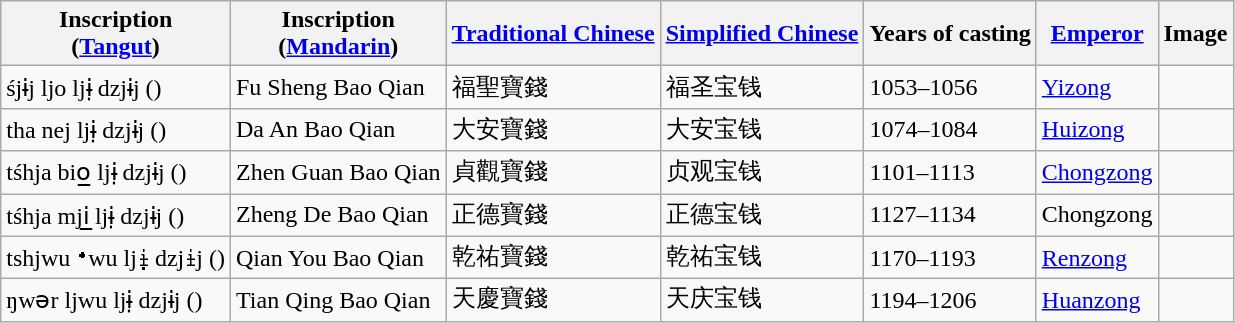<table class="wikitable">
<tr>
<th>Inscription<br>(<a href='#'>Tangut</a>)</th>
<th>Inscription<br>(<a href='#'>Mandarin</a>)</th>
<th><a href='#'>Traditional Chinese</a></th>
<th><a href='#'>Simplified Chinese</a></th>
<th>Years of casting</th>
<th><a href='#'>Emperor</a></th>
<th>Image</th>
</tr>
<tr>
<td>śjɨj ljo ljɨ̣ dzjɨj ()</td>
<td>Fu Sheng Bao Qian</td>
<td>福聖寶錢</td>
<td>福圣宝钱</td>
<td>1053–1056</td>
<td><a href='#'>Yizong</a></td>
<td></td>
</tr>
<tr>
<td>tha nej ljɨ̣ dzjɨj ()</td>
<td>Da An Bao Qian</td>
<td>大安寶錢</td>
<td>大安宝钱</td>
<td>1074–1084</td>
<td><a href='#'>Huizong</a></td>
<td></td>
</tr>
<tr>
<td>tśhja bio̲ ljɨ̣ dzjɨj ()</td>
<td>Zhen Guan Bao Qian</td>
<td>貞觀寶錢</td>
<td>贞观宝钱</td>
<td>1101–1113</td>
<td><a href='#'>Chongzong</a></td>
<td></td>
</tr>
<tr>
<td>tśhja mji̲ ljɨ̣ dzjɨj ()</td>
<td>Zheng De Bao Qian</td>
<td>正德寶錢</td>
<td>正德宝钱</td>
<td>1127–1134</td>
<td>Chongzong</td>
<td></td>
</tr>
<tr>
<td>tshjwu ꞏwu ljɨ̣ dzjɨj ()</td>
<td>Qian You Bao Qian</td>
<td>乾祐寶錢</td>
<td>乾祐宝钱</td>
<td>1170–1193</td>
<td><a href='#'>Renzong</a></td>
<td></td>
</tr>
<tr>
<td>ŋwər ljwu ljɨ̣ dzjɨj ()</td>
<td>Tian Qing Bao Qian</td>
<td>天慶寶錢</td>
<td>天庆宝钱</td>
<td>1194–1206</td>
<td><a href='#'>Huanzong</a></td>
<td></td>
</tr>
</table>
